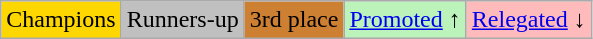<table class="wikitable">
<tr>
<td bgcolor="#FFD700">Champions</td>
<td bgcolor="#C0C0C0">Runners-up</td>
<td bgcolor="#CD7F32">3rd place</td>
<td bgcolor="#BBF3BB"><a href='#'>Promoted</a> ↑</td>
<td bgcolor="#FFBBBB"><a href='#'>Relegated</a> ↓</td>
</tr>
</table>
